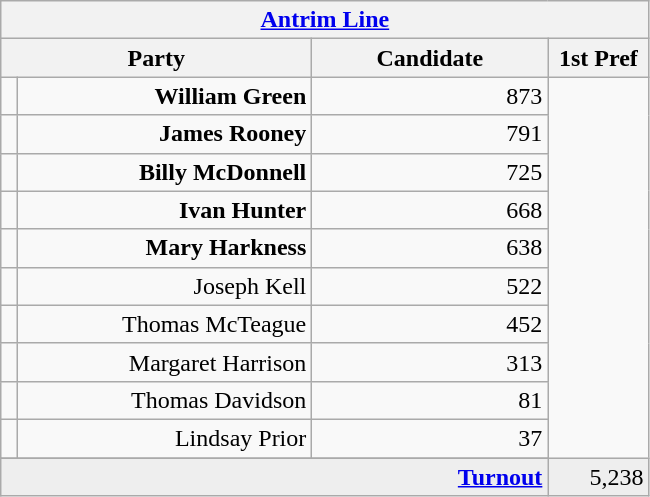<table class="wikitable">
<tr>
<th colspan="4" align="center"><a href='#'>Antrim Line</a></th>
</tr>
<tr>
<th colspan="2" align="center" width=200>Party</th>
<th width=150>Candidate</th>
<th width=60>1st Pref</th>
</tr>
<tr>
<td></td>
<td align="right"><strong>William Green</strong></td>
<td align="right">873</td>
</tr>
<tr>
<td></td>
<td align="right"><strong>James Rooney</strong></td>
<td align="right">791</td>
</tr>
<tr>
<td></td>
<td align="right"><strong>Billy McDonnell</strong></td>
<td align="right">725</td>
</tr>
<tr>
<td></td>
<td align="right"><strong>Ivan Hunter</strong></td>
<td align="right">668</td>
</tr>
<tr>
<td></td>
<td align="right"><strong>Mary Harkness</strong></td>
<td align="right">638</td>
</tr>
<tr>
<td></td>
<td align="right">Joseph Kell</td>
<td align="right">522</td>
</tr>
<tr>
<td></td>
<td align="right">Thomas McTeague</td>
<td align="right">452</td>
</tr>
<tr>
<td></td>
<td align="right">Margaret Harrison</td>
<td align="right">313</td>
</tr>
<tr>
<td></td>
<td align="right">Thomas Davidson</td>
<td align="right">81</td>
</tr>
<tr>
<td></td>
<td align="right">Lindsay Prior</td>
<td align="right">37</td>
</tr>
<tr>
</tr>
<tr bgcolor="EEEEEE">
<td colspan=3 align="right"><strong><a href='#'>Turnout</a></strong></td>
<td align="right">5,238</td>
</tr>
</table>
